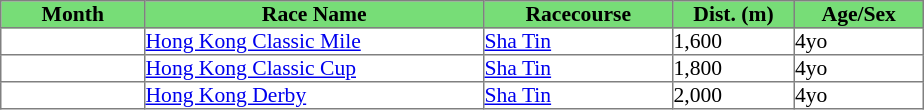<table class = "sortable" | border="1" cellpadding="0" style="border-collapse: collapse; font-size:90%">
<tr bgcolor="#77dd77" align="center">
<th>Month</th>
<th>Race Name</th>
<th>Racecourse</th>
<th>Dist. (m)</th>
<th>Age/Sex</th>
</tr>
<tr>
<td width=95px></td>
<td width=225px><a href='#'>Hong Kong Classic Mile</a></td>
<td width=125px><a href='#'>Sha Tin</a></td>
<td width=80px>1,600</td>
<td width=85px>4yo</td>
</tr>
<tr>
<td></td>
<td><a href='#'>Hong Kong Classic Cup</a></td>
<td><a href='#'>Sha Tin</a></td>
<td>1,800</td>
<td>4yo</td>
</tr>
<tr>
<td></td>
<td><a href='#'>Hong Kong Derby</a></td>
<td><a href='#'>Sha Tin</a></td>
<td>2,000</td>
<td>4yo</td>
</tr>
</table>
